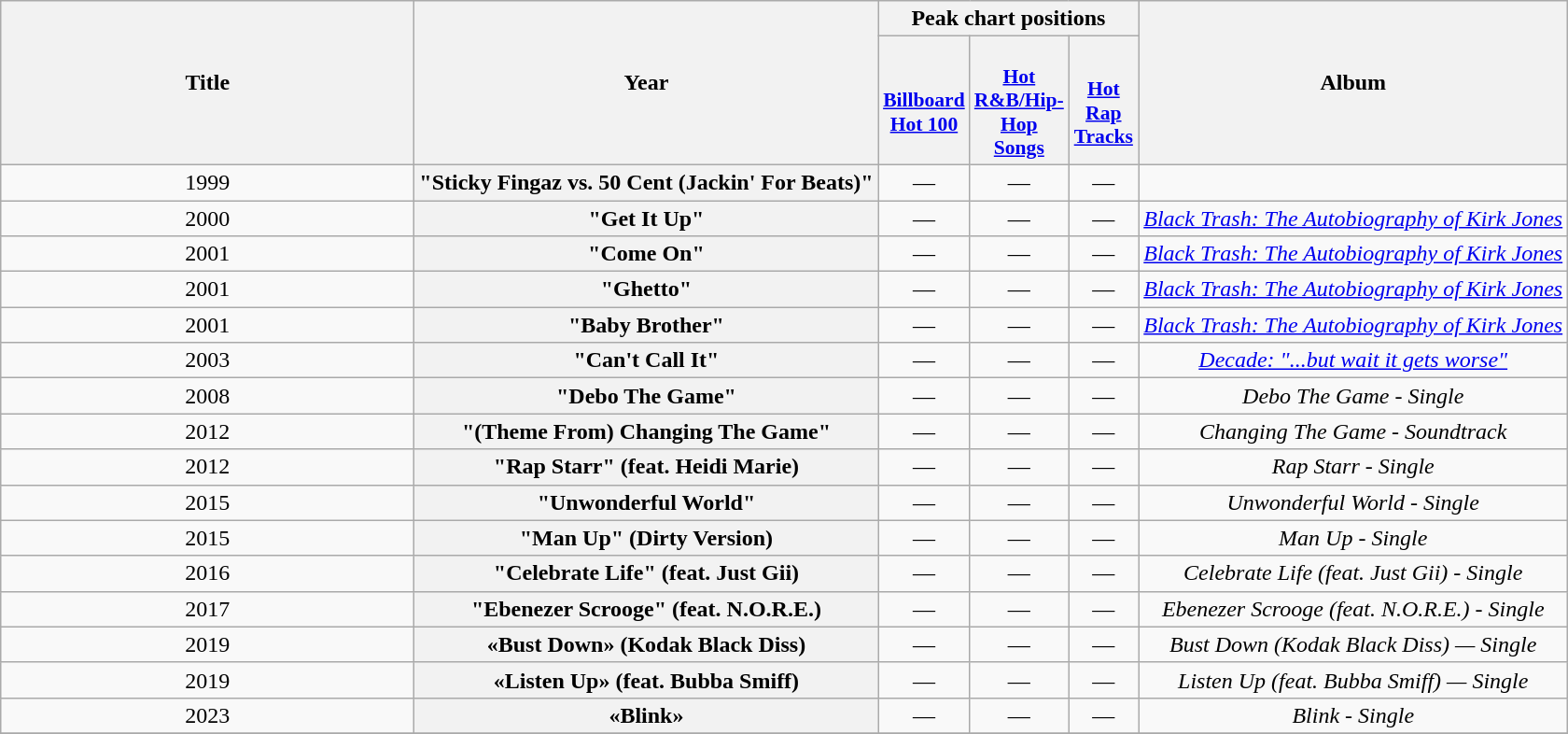<table class="wikitable plainrowheaders" style="text-align:center;" border="1">
<tr>
<th scope="col" rowspan="2" style="width:18em;">Title</th>
<th scope="col" rowspan="2">Year</th>
<th scope="col" colspan="3">Peak chart positions</th>
<th scope="col" rowspan="2">Album</th>
</tr>
<tr>
<th scope="col" style="width:3em;font-size:90%;"><br><a href='#'>Billboard Hot 100</a></th>
<th scope="col" style="width:3em;font-size:90%;"><br><a href='#'>Hot R&B/Hip-Hop Songs</a></th>
<th scope="col" style="width:3em;font-size:90%;"><br><a href='#'>Hot Rap Tracks</a></th>
</tr>
<tr>
<td>1999</td>
<th scope="row">"Sticky Fingaz vs. 50 Cent (Jackin' For Beats)"</th>
<td>—</td>
<td>—</td>
<td>—</td>
<td></td>
</tr>
<tr>
<td>2000</td>
<th scope="row">"Get It Up"</th>
<td>—</td>
<td>—</td>
<td>—</td>
<td><em><a href='#'>Black Trash: The Autobiography of Kirk Jones</a></em></td>
</tr>
<tr>
<td>2001</td>
<th scope="row">"Come On"</th>
<td>—</td>
<td>—</td>
<td>—</td>
<td><em><a href='#'>Black Trash: The Autobiography of Kirk Jones</a></em></td>
</tr>
<tr>
<td>2001</td>
<th scope="row">"Ghetto"</th>
<td>—</td>
<td>—</td>
<td>—</td>
<td><em><a href='#'>Black Trash: The Autobiography of Kirk Jones</a></em></td>
</tr>
<tr>
<td>2001</td>
<th scope="row">"Baby Brother"</th>
<td>—</td>
<td>—</td>
<td>—</td>
<td><em><a href='#'>Black Trash: The Autobiography of Kirk Jones</a></em></td>
</tr>
<tr>
<td>2003</td>
<th scope="row">"Can't Call It"</th>
<td>—</td>
<td>—</td>
<td>—</td>
<td><em><a href='#'>Decade: "...but wait it gets worse"</a></em></td>
</tr>
<tr>
<td>2008</td>
<th scope="row">"Debo The Game"</th>
<td>—</td>
<td>—</td>
<td>—</td>
<td><em>Debo The Game - Single</em></td>
</tr>
<tr>
<td>2012</td>
<th scope="row">"(Theme From) Changing The Game"</th>
<td>—</td>
<td>—</td>
<td>—</td>
<td><em>Changing The Game - Soundtrack</em></td>
</tr>
<tr>
<td>2012</td>
<th scope="row">"Rap Starr" (feat. Heidi Marie)</th>
<td>—</td>
<td>—</td>
<td>—</td>
<td><em>Rap Starr - Single</em></td>
</tr>
<tr>
<td>2015</td>
<th scope="row">"Unwonderful World"</th>
<td>—</td>
<td>—</td>
<td>—</td>
<td><em>Unwonderful World - Single</em></td>
</tr>
<tr>
<td>2015</td>
<th scope="row">"Man Up" (Dirty Version)</th>
<td>—</td>
<td>—</td>
<td>—</td>
<td><em>Man Up - Single</em></td>
</tr>
<tr>
<td>2016</td>
<th scope="row">"Celebrate Life" (feat. Just Gii)</th>
<td>—</td>
<td>—</td>
<td>—</td>
<td><em>Celebrate Life (feat. Just Gii) - Single</em></td>
</tr>
<tr>
<td>2017</td>
<th scope="row">"Ebenezer Scrooge" (feat. N.O.R.E.)</th>
<td>—</td>
<td>—</td>
<td>—</td>
<td><em>Ebenezer Scrooge (feat. N.O.R.E.) - Single</em></td>
</tr>
<tr>
<td>2019</td>
<th scope="row">«Bust Down» (Kodak Black Diss)</th>
<td>—</td>
<td>—</td>
<td>—</td>
<td><em>Bust Down (Kodak Black Diss) — Single</em></td>
</tr>
<tr>
<td>2019</td>
<th scope="row">«Listen Up» (feat. Bubba Smiff)</th>
<td>—</td>
<td>—</td>
<td>—</td>
<td><em>Listen Up (feat. Bubba Smiff) — Single</em></td>
</tr>
<tr>
<td>2023</td>
<th scope="row">«Blink»</th>
<td>—</td>
<td>—</td>
<td>—</td>
<td><em>Blink - Single</em></td>
</tr>
<tr>
</tr>
</table>
